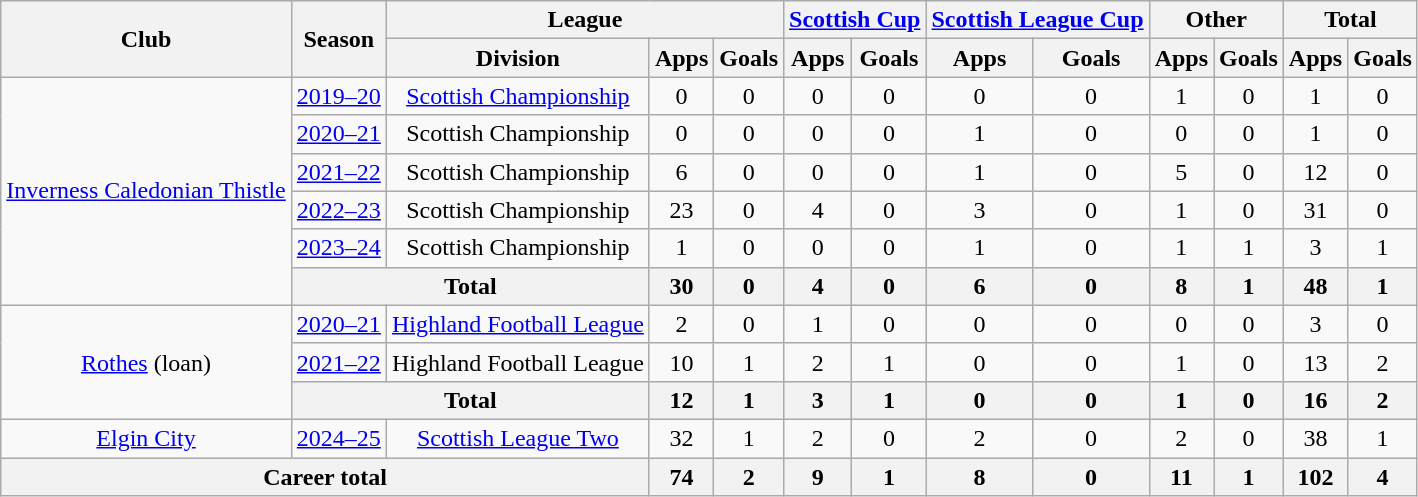<table class=wikitable style="text-align: center">
<tr>
<th rowspan=2>Club</th>
<th rowspan=2>Season</th>
<th colspan=3>League</th>
<th colspan=2><a href='#'>Scottish Cup</a></th>
<th colspan=2><a href='#'>Scottish League Cup</a></th>
<th colspan=2>Other</th>
<th colspan=2>Total</th>
</tr>
<tr>
<th>Division</th>
<th>Apps</th>
<th>Goals</th>
<th>Apps</th>
<th>Goals</th>
<th>Apps</th>
<th>Goals</th>
<th>Apps</th>
<th>Goals</th>
<th>Apps</th>
<th>Goals</th>
</tr>
<tr>
<td rowspan="6"><a href='#'>Inverness Caledonian Thistle</a></td>
<td><a href='#'>2019–20</a></td>
<td><a href='#'>Scottish Championship</a></td>
<td>0</td>
<td>0</td>
<td>0</td>
<td>0</td>
<td>0</td>
<td>0</td>
<td>1</td>
<td>0</td>
<td>1</td>
<td>0</td>
</tr>
<tr>
<td><a href='#'>2020–21</a></td>
<td>Scottish Championship</td>
<td>0</td>
<td>0</td>
<td>0</td>
<td>0</td>
<td>1</td>
<td>0</td>
<td>0</td>
<td>0</td>
<td>1</td>
<td>0</td>
</tr>
<tr>
<td><a href='#'>2021–22</a></td>
<td>Scottish Championship</td>
<td>6</td>
<td>0</td>
<td>0</td>
<td>0</td>
<td>1</td>
<td>0</td>
<td>5</td>
<td>0</td>
<td>12</td>
<td>0</td>
</tr>
<tr>
<td><a href='#'>2022–23</a></td>
<td>Scottish Championship</td>
<td>23</td>
<td>0</td>
<td>4</td>
<td>0</td>
<td>3</td>
<td>0</td>
<td>1</td>
<td>0</td>
<td>31</td>
<td>0</td>
</tr>
<tr>
<td><a href='#'>2023–24</a></td>
<td>Scottish Championship</td>
<td>1</td>
<td>0</td>
<td>0</td>
<td>0</td>
<td>1</td>
<td>0</td>
<td>1</td>
<td>1</td>
<td>3</td>
<td>1</td>
</tr>
<tr>
<th colspan="2">Total</th>
<th>30</th>
<th>0</th>
<th>4</th>
<th>0</th>
<th>6</th>
<th>0</th>
<th>8</th>
<th>1</th>
<th>48</th>
<th>1</th>
</tr>
<tr>
<td rowspan=3><a href='#'>Rothes</a> (loan)</td>
<td><a href='#'>2020–21</a></td>
<td><a href='#'>Highland Football League</a></td>
<td>2</td>
<td>0</td>
<td>1</td>
<td>0</td>
<td>0</td>
<td>0</td>
<td>0</td>
<td>0</td>
<td>3</td>
<td>0</td>
</tr>
<tr>
<td><a href='#'>2021–22</a></td>
<td>Highland Football League</td>
<td>10</td>
<td>1</td>
<td>2</td>
<td>1</td>
<td>0</td>
<td>0</td>
<td>1</td>
<td>0</td>
<td>13</td>
<td>2</td>
</tr>
<tr>
<th colspan=2>Total</th>
<th>12</th>
<th>1</th>
<th>3</th>
<th>1</th>
<th>0</th>
<th>0</th>
<th>1</th>
<th>0</th>
<th>16</th>
<th>2</th>
</tr>
<tr>
<td><a href='#'>Elgin City</a></td>
<td><a href='#'>2024–25</a></td>
<td><a href='#'>Scottish League Two</a></td>
<td>32</td>
<td>1</td>
<td>2</td>
<td>0</td>
<td>2</td>
<td>0</td>
<td>2</td>
<td>0</td>
<td>38</td>
<td>1</td>
</tr>
<tr>
<th colspan=3>Career total</th>
<th>74</th>
<th>2</th>
<th>9</th>
<th>1</th>
<th>8</th>
<th>0</th>
<th>11</th>
<th>1</th>
<th>102</th>
<th>4</th>
</tr>
</table>
